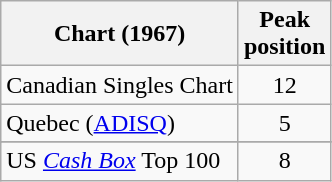<table class="wikitable sortable">
<tr>
<th>Chart (1967)</th>
<th>Peak<br>position</th>
</tr>
<tr>
<td align="left">Canadian Singles Chart</td>
<td style="text-align:center;">12</td>
</tr>
<tr>
<td align="left">Quebec (<a href='#'>ADISQ</a>)</td>
<td align="center">5</td>
</tr>
<tr>
</tr>
<tr>
<td align="left">US <em><a href='#'>Cash Box</a></em> Top 100</td>
<td style="text-align:center;">8</td>
</tr>
</table>
